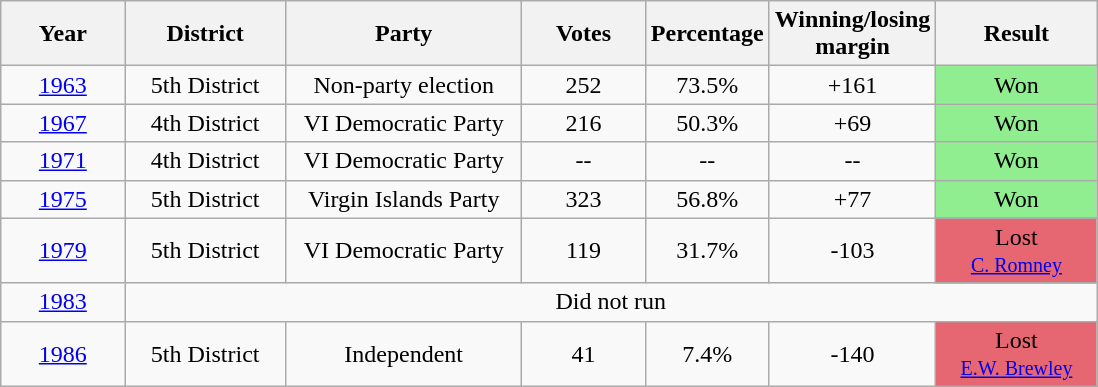<table class="wikitable" style="margin: 1em auto 1em auto">
<tr>
<th align="center" width="75">Year</th>
<th align="center" width="100">District</th>
<th align="center" width="150">Party</th>
<th align="center" width="75">Votes</th>
<th align="center" width="75">Percentage</th>
<th align="center" width="75">Winning/losing margin</th>
<th align="center" width="100">Result</th>
</tr>
<tr>
<td align="center"><a href='#'>1963</a></td>
<td align="center">5th District</td>
<td align="center">Non-party election</td>
<td align="center">252</td>
<td align="center">73.5%</td>
<td align="center">+161</td>
<td align="center" style="background: #90EE90;">Won</td>
</tr>
<tr>
<td align="center"><a href='#'>1967</a></td>
<td align="center">4th District</td>
<td align="center">VI Democratic Party</td>
<td align="center">216</td>
<td align="center">50.3%</td>
<td align="center">+69</td>
<td align="center" style="background: #90EE90;">Won</td>
</tr>
<tr>
<td align="center"><a href='#'>1971</a></td>
<td align="center">4th District</td>
<td align="center">VI Democratic Party</td>
<td align="center">--</td>
<td align="center">--</td>
<td align="center">--</td>
<td align="center" style="background: #90EE90;">Won</td>
</tr>
<tr>
<td align="center"><a href='#'>1975</a></td>
<td align="center">5th District</td>
<td align="center">Virgin Islands Party</td>
<td align="center">323</td>
<td align="center">56.8%</td>
<td align="center">+77</td>
<td align="center" style="background: #90EE90;">Won</td>
</tr>
<tr>
<td align="center"><a href='#'>1979</a></td>
<td align="center">5th District</td>
<td align="center">VI Democratic Party</td>
<td align="center">119</td>
<td align="center">31.7%</td>
<td align="center">-103</td>
<td align="center" style="background: #E66771;">Lost<br><small><a href='#'>C. Romney</a></small></td>
</tr>
<tr>
<td align="center"><a href='#'>1983</a></td>
<td colspan=6 align="center">Did not run</td>
</tr>
<tr>
<td align="center"><a href='#'>1986</a></td>
<td align="center">5th District</td>
<td align="center">Independent</td>
<td align="center">41</td>
<td align="center">7.4%</td>
<td align="center">-140</td>
<td align="center" style="background: #E66771;">Lost<br><small><a href='#'>E.W. Brewley</a></small></td>
</tr>
</table>
